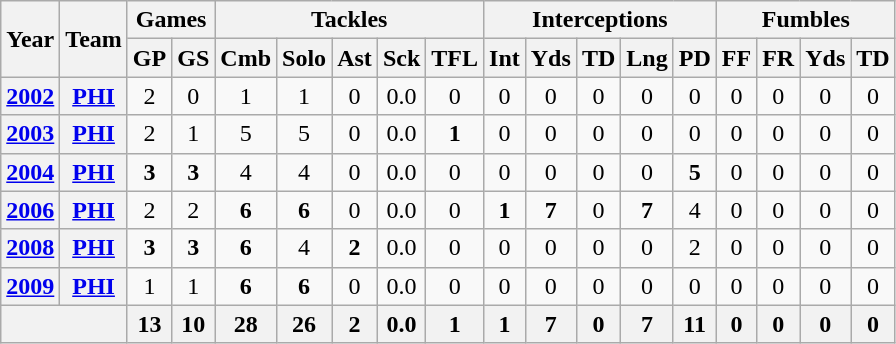<table class="wikitable" style="text-align:center">
<tr>
<th rowspan="2">Year</th>
<th rowspan="2">Team</th>
<th colspan="2">Games</th>
<th colspan="5">Tackles</th>
<th colspan="5">Interceptions</th>
<th colspan="4">Fumbles</th>
</tr>
<tr>
<th>GP</th>
<th>GS</th>
<th>Cmb</th>
<th>Solo</th>
<th>Ast</th>
<th>Sck</th>
<th>TFL</th>
<th>Int</th>
<th>Yds</th>
<th>TD</th>
<th>Lng</th>
<th>PD</th>
<th>FF</th>
<th>FR</th>
<th>Yds</th>
<th>TD</th>
</tr>
<tr>
<th><a href='#'>2002</a></th>
<th><a href='#'>PHI</a></th>
<td>2</td>
<td>0</td>
<td>1</td>
<td>1</td>
<td>0</td>
<td>0.0</td>
<td>0</td>
<td>0</td>
<td>0</td>
<td>0</td>
<td>0</td>
<td>0</td>
<td>0</td>
<td>0</td>
<td>0</td>
<td>0</td>
</tr>
<tr>
<th><a href='#'>2003</a></th>
<th><a href='#'>PHI</a></th>
<td>2</td>
<td>1</td>
<td>5</td>
<td>5</td>
<td>0</td>
<td>0.0</td>
<td><strong>1</strong></td>
<td>0</td>
<td>0</td>
<td>0</td>
<td>0</td>
<td>0</td>
<td>0</td>
<td>0</td>
<td>0</td>
<td>0</td>
</tr>
<tr>
<th><a href='#'>2004</a></th>
<th><a href='#'>PHI</a></th>
<td><strong>3</strong></td>
<td><strong>3</strong></td>
<td>4</td>
<td>4</td>
<td>0</td>
<td>0.0</td>
<td>0</td>
<td>0</td>
<td>0</td>
<td>0</td>
<td>0</td>
<td><strong>5</strong></td>
<td>0</td>
<td>0</td>
<td>0</td>
<td>0</td>
</tr>
<tr>
<th><a href='#'>2006</a></th>
<th><a href='#'>PHI</a></th>
<td>2</td>
<td>2</td>
<td><strong>6</strong></td>
<td><strong>6</strong></td>
<td>0</td>
<td>0.0</td>
<td>0</td>
<td><strong>1</strong></td>
<td><strong>7</strong></td>
<td>0</td>
<td><strong>7</strong></td>
<td>4</td>
<td>0</td>
<td>0</td>
<td>0</td>
<td>0</td>
</tr>
<tr>
<th><a href='#'>2008</a></th>
<th><a href='#'>PHI</a></th>
<td><strong>3</strong></td>
<td><strong>3</strong></td>
<td><strong>6</strong></td>
<td>4</td>
<td><strong>2</strong></td>
<td>0.0</td>
<td>0</td>
<td>0</td>
<td>0</td>
<td>0</td>
<td>0</td>
<td>2</td>
<td>0</td>
<td>0</td>
<td>0</td>
<td>0</td>
</tr>
<tr>
<th><a href='#'>2009</a></th>
<th><a href='#'>PHI</a></th>
<td>1</td>
<td>1</td>
<td><strong>6</strong></td>
<td><strong>6</strong></td>
<td>0</td>
<td>0.0</td>
<td>0</td>
<td>0</td>
<td>0</td>
<td>0</td>
<td>0</td>
<td>0</td>
<td>0</td>
<td>0</td>
<td>0</td>
<td>0</td>
</tr>
<tr>
<th colspan="2"></th>
<th>13</th>
<th>10</th>
<th>28</th>
<th>26</th>
<th>2</th>
<th>0.0</th>
<th>1</th>
<th>1</th>
<th>7</th>
<th>0</th>
<th>7</th>
<th>11</th>
<th>0</th>
<th>0</th>
<th>0</th>
<th>0</th>
</tr>
</table>
